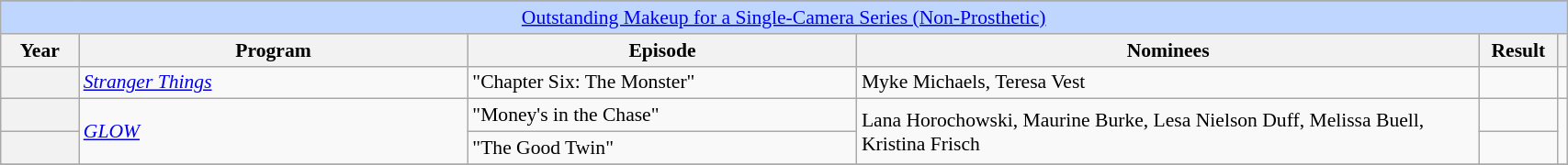<table class="wikitable plainrowheaders" style="font-size: 90%" width=90%>
<tr>
</tr>
<tr ---- bgcolor="#bfd7ff">
<td colspan=6 align=center><a href='#'>Outstanding Makeup for a Single-Camera Series (Non-Prosthetic)</a></td>
</tr>
<tr ---- bgcolor="#ebf5ff">
<th width="5%">Year</th>
<th width="25%">Program</th>
<th width="25%">Episode</th>
<th width="40%">Nominees</th>
<th width="13%">Result</th>
<th width="5%"></th>
</tr>
<tr>
<th scope=row></th>
<td><em><a href='#'>Stranger Things</a></em></td>
<td>"Chapter Six: The Monster"</td>
<td>Myke Michaels, Teresa Vest</td>
<td></td>
<td></td>
</tr>
<tr>
<th scope=row></th>
<td rowspan="2"><em><a href='#'>GLOW</a></em></td>
<td>"Money's in the Chase"</td>
<td rowspan="2">Lana Horochowski, Maurine Burke, Lesa Nielson Duff, Melissa Buell, Kristina Frisch</td>
<td></td>
<td rowspan="2"></td>
</tr>
<tr>
<th scope=row></th>
<td>"The Good Twin"</td>
<td></td>
</tr>
<tr>
</tr>
</table>
